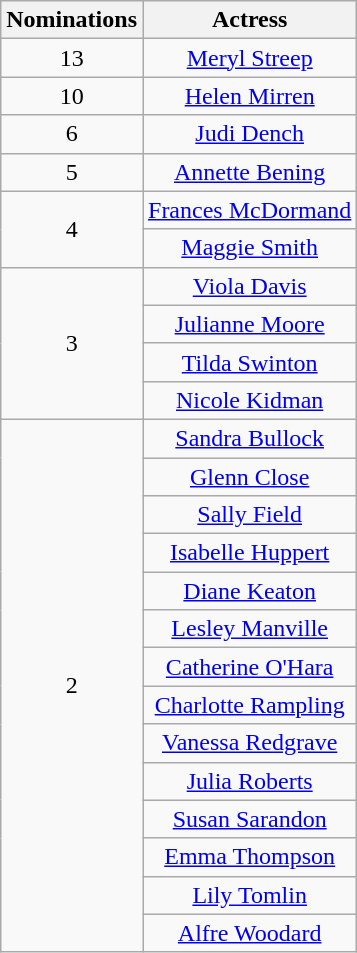<table class="wikitable" style="text-align: center">
<tr>
<th scope="col" width="55">Nominations</th>
<th scope="col" align="center">Actress</th>
</tr>
<tr>
<td style="text-align:center">13</td>
<td><a href='#'>Meryl Streep</a></td>
</tr>
<tr>
<td rowspan=1 style="text-align:center">10</td>
<td><a href='#'>Helen Mirren</a></td>
</tr>
<tr>
<td rowspan=1 style="text-align:center">6</td>
<td><a href='#'>Judi Dench</a></td>
</tr>
<tr>
<td rowspan=1 style="text-align:center">5</td>
<td><a href='#'>Annette Bening</a></td>
</tr>
<tr>
<td rowspan=2 style="text-align:center">4</td>
<td><a href='#'>Frances McDormand</a></td>
</tr>
<tr>
<td><a href='#'>Maggie Smith</a></td>
</tr>
<tr>
<td rowspan=4 style="text-align:center">3</td>
<td><a href='#'>Viola Davis</a></td>
</tr>
<tr>
<td><a href='#'>Julianne Moore</a></td>
</tr>
<tr>
<td><a href='#'>Tilda Swinton</a></td>
</tr>
<tr>
<td><a href='#'>Nicole Kidman</a></td>
</tr>
<tr>
<td rowspan=15 style="text-align:center">2</td>
<td><a href='#'>Sandra Bullock</a></td>
</tr>
<tr>
<td><a href='#'>Glenn Close</a></td>
</tr>
<tr>
<td><a href='#'>Sally Field</a></td>
</tr>
<tr>
<td><a href='#'>Isabelle Huppert</a></td>
</tr>
<tr>
<td><a href='#'>Diane Keaton</a></td>
</tr>
<tr>
<td><a href='#'>Lesley Manville</a></td>
</tr>
<tr>
<td><a href='#'>Catherine O'Hara</a></td>
</tr>
<tr>
<td><a href='#'>Charlotte Rampling</a></td>
</tr>
<tr>
<td><a href='#'>Vanessa Redgrave</a></td>
</tr>
<tr>
<td><a href='#'>Julia Roberts</a></td>
</tr>
<tr>
<td><a href='#'>Susan Sarandon</a></td>
</tr>
<tr>
<td><a href='#'>Emma Thompson</a></td>
</tr>
<tr>
<td><a href='#'>Lily Tomlin</a></td>
</tr>
<tr>
<td><a href='#'>Alfre Woodard</a></td>
</tr>
</table>
